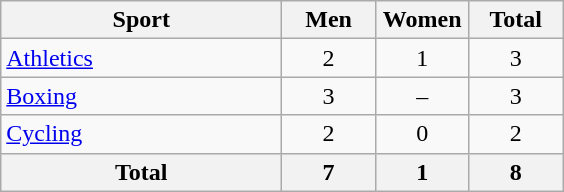<table class="wikitable sortable" style="text-align:center;">
<tr>
<th width=180>Sport</th>
<th width=55>Men</th>
<th width=55>Women</th>
<th width=55>Total</th>
</tr>
<tr>
<td align=left><a href='#'>Athletics</a></td>
<td>2</td>
<td>1</td>
<td>3</td>
</tr>
<tr>
<td align=left><a href='#'>Boxing</a></td>
<td>3</td>
<td>–</td>
<td>3</td>
</tr>
<tr>
<td align=left><a href='#'>Cycling</a></td>
<td>2</td>
<td>0</td>
<td>2</td>
</tr>
<tr>
<th>Total</th>
<th>7</th>
<th>1</th>
<th>8</th>
</tr>
</table>
